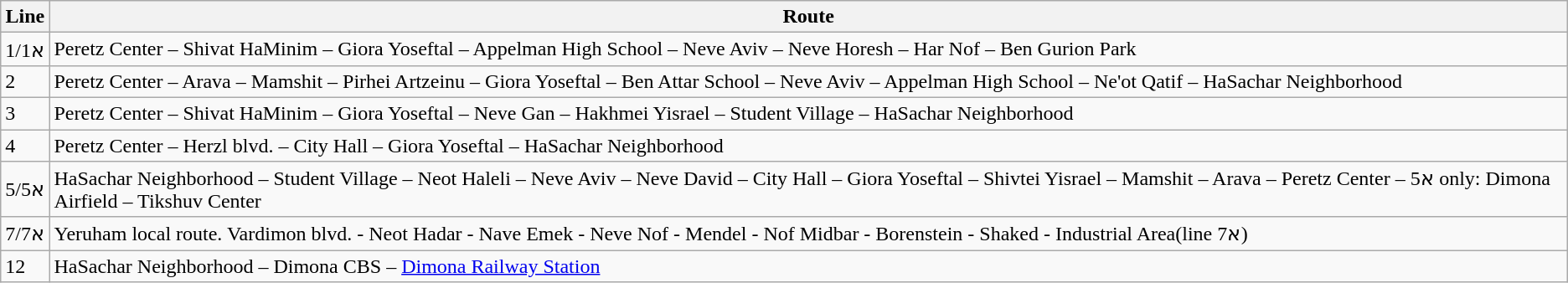<table class="wikitable">
<tr>
<th>Line</th>
<th>Route</th>
</tr>
<tr>
<td>1/1א</td>
<td>Peretz Center – Shivat HaMinim – Giora Yoseftal – Appelman High School – Neve Aviv – Neve Horesh – Har Nof – Ben Gurion Park</td>
</tr>
<tr>
<td>2</td>
<td>Peretz Center – Arava – Mamshit – Pirhei Artzeinu – Giora Yoseftal – Ben Attar School – Neve Aviv – Appelman High School – Ne'ot Qatif –  HaSachar Neighborhood</td>
</tr>
<tr>
<td>3</td>
<td>Peretz Center – Shivat HaMinim – Giora Yoseftal – Neve Gan – Hakhmei Yisrael – Student Village – HaSachar Neighborhood</td>
</tr>
<tr>
<td>4</td>
<td>Peretz Center – Herzl blvd. – City Hall – Giora Yoseftal – HaSachar Neighborhood</td>
</tr>
<tr>
<td>5/5א</td>
<td>HaSachar Neighborhood – Student Village – Neot Haleli – Neve Aviv – Neve David – City Hall – Giora Yoseftal – Shivtei Yisrael – Mamshit – Arava – Peretz Center – 5א only: Dimona Airfield – Tikshuv Center</td>
</tr>
<tr>
<td>7/7א</td>
<td>Yeruham local route. Vardimon blvd. - Neot Hadar - Nave Emek - Neve Nof - Mendel - Nof Midbar - Borenstein - Shaked - Industrial Area(line 7א)</td>
</tr>
<tr>
<td>12</td>
<td>HaSachar Neighborhood – Dimona CBS – <a href='#'>Dimona Railway Station</a></td>
</tr>
</table>
